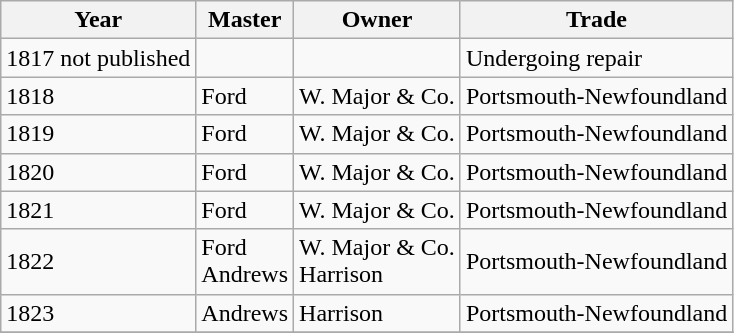<table class="sortable wikitable">
<tr>
<th>Year</th>
<th>Master</th>
<th>Owner</th>
<th>Trade</th>
</tr>
<tr>
<td>1817 not published</td>
<td></td>
<td></td>
<td>Undergoing repair</td>
</tr>
<tr>
<td>1818</td>
<td>Ford</td>
<td>W. Major & Co.</td>
<td>Portsmouth-Newfoundland</td>
</tr>
<tr>
<td>1819</td>
<td>Ford</td>
<td>W. Major & Co.</td>
<td>Portsmouth-Newfoundland</td>
</tr>
<tr>
<td>1820</td>
<td>Ford</td>
<td>W. Major & Co.</td>
<td>Portsmouth-Newfoundland</td>
</tr>
<tr>
<td>1821</td>
<td>Ford</td>
<td>W. Major & Co.</td>
<td>Portsmouth-Newfoundland</td>
</tr>
<tr>
<td>1822</td>
<td>Ford<br>Andrews</td>
<td>W. Major & Co.<br>Harrison</td>
<td>Portsmouth-Newfoundland</td>
</tr>
<tr>
<td>1823</td>
<td>Andrews</td>
<td>Harrison</td>
<td>Portsmouth-Newfoundland</td>
</tr>
<tr>
</tr>
</table>
